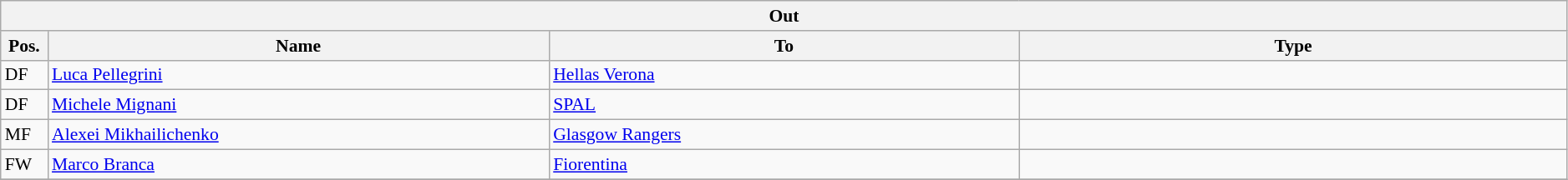<table class="wikitable" style="font-size:90%;width:99%;">
<tr>
<th colspan="4">Out</th>
</tr>
<tr>
<th width=3%>Pos.</th>
<th width=32%>Name</th>
<th width=30%>To</th>
<th width=35%>Type</th>
</tr>
<tr>
<td>DF</td>
<td><a href='#'>Luca Pellegrini</a></td>
<td><a href='#'>Hellas Verona</a></td>
<td></td>
</tr>
<tr>
<td>DF</td>
<td><a href='#'>Michele Mignani</a></td>
<td><a href='#'>SPAL</a></td>
<td></td>
</tr>
<tr>
<td>MF</td>
<td><a href='#'>Alexei Mikhailichenko</a></td>
<td><a href='#'>Glasgow Rangers</a></td>
<td></td>
</tr>
<tr>
<td>FW</td>
<td><a href='#'>Marco Branca</a></td>
<td><a href='#'>Fiorentina</a></td>
<td></td>
</tr>
<tr>
</tr>
</table>
